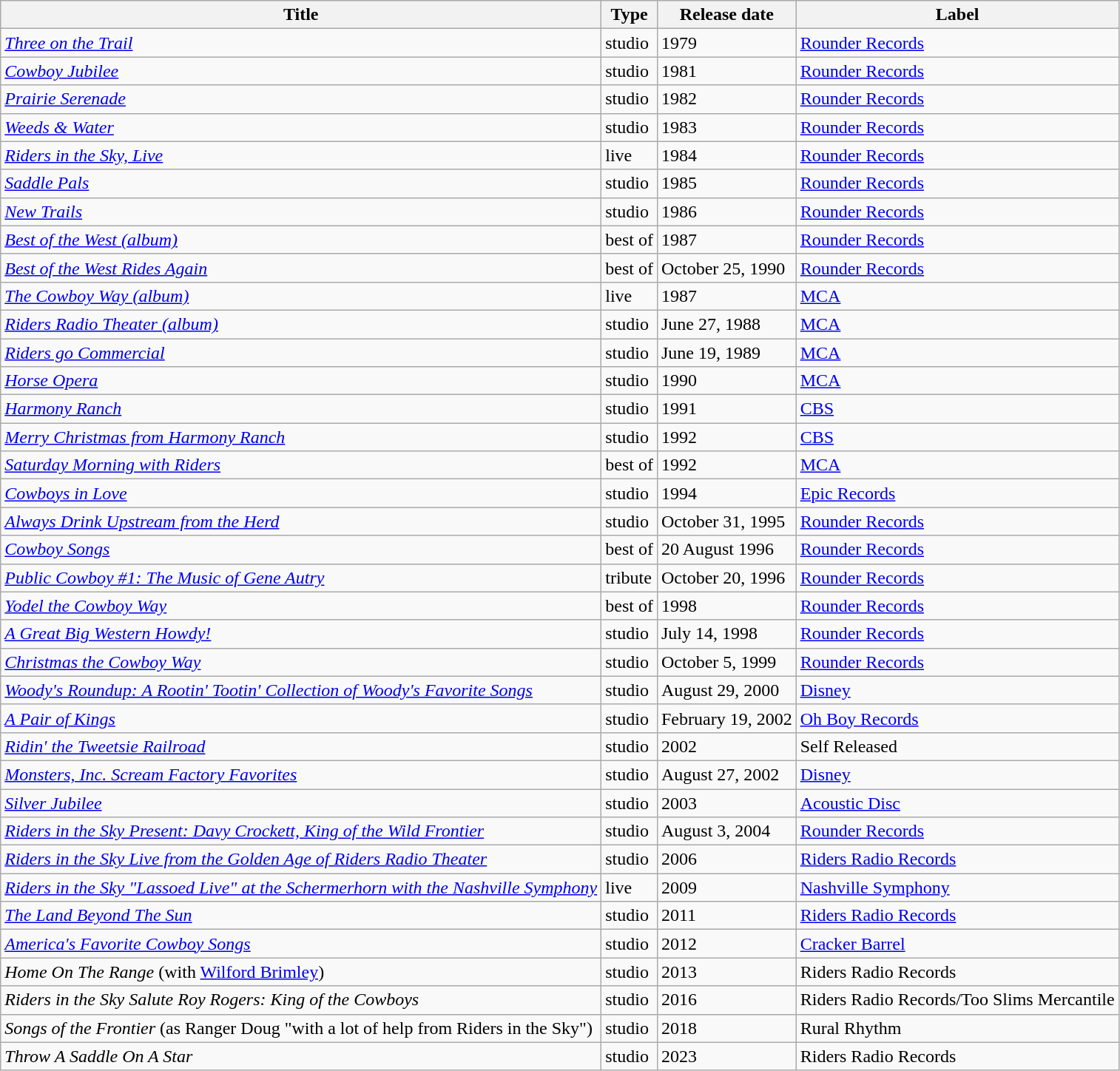<table class="wikitable">
<tr>
<th>Title</th>
<th>Type</th>
<th>Release date</th>
<th>Label</th>
</tr>
<tr>
<td><em><a href='#'>Three on the Trail</a></em></td>
<td>studio</td>
<td>1979</td>
<td><a href='#'>Rounder Records</a></td>
</tr>
<tr>
<td><em><a href='#'>Cowboy Jubilee</a></em></td>
<td>studio</td>
<td>1981</td>
<td><a href='#'>Rounder Records</a></td>
</tr>
<tr>
<td><em><a href='#'>Prairie Serenade</a></em></td>
<td>studio</td>
<td>1982</td>
<td><a href='#'>Rounder Records</a></td>
</tr>
<tr>
<td><em><a href='#'>Weeds & Water</a></em></td>
<td>studio</td>
<td>1983</td>
<td><a href='#'>Rounder Records</a></td>
</tr>
<tr>
<td><em><a href='#'>Riders in the Sky, Live</a> </em></td>
<td>live</td>
<td>1984</td>
<td><a href='#'>Rounder Records</a></td>
</tr>
<tr>
<td><em><a href='#'>Saddle Pals</a></em></td>
<td>studio</td>
<td>1985</td>
<td><a href='#'>Rounder Records</a></td>
</tr>
<tr>
<td><em><a href='#'>New Trails</a> </em></td>
<td>studio</td>
<td>1986</td>
<td><a href='#'>Rounder Records</a></td>
</tr>
<tr>
<td><em><a href='#'>Best of the West (album)</a></em></td>
<td>best of</td>
<td>1987</td>
<td><a href='#'>Rounder Records</a></td>
</tr>
<tr>
<td><em><a href='#'>Best of the West Rides Again</a></em></td>
<td>best of</td>
<td>October 25, 1990</td>
<td><a href='#'>Rounder Records</a></td>
</tr>
<tr>
<td><em><a href='#'>The Cowboy Way (album)</a> </em></td>
<td>live</td>
<td>1987</td>
<td><a href='#'>MCA</a></td>
</tr>
<tr>
<td><em><a href='#'>Riders Radio Theater (album)</a></em></td>
<td>studio</td>
<td>June 27, 1988</td>
<td><a href='#'>MCA</a></td>
</tr>
<tr>
<td><em><a href='#'>Riders go Commercial</a></em></td>
<td>studio</td>
<td>June 19, 1989</td>
<td><a href='#'>MCA</a></td>
</tr>
<tr>
<td><em><a href='#'>Horse Opera</a></em></td>
<td>studio</td>
<td>1990</td>
<td><a href='#'>MCA</a></td>
</tr>
<tr>
<td><em><a href='#'>Harmony Ranch</a></em></td>
<td>studio</td>
<td>1991</td>
<td><a href='#'>CBS</a></td>
</tr>
<tr>
<td><em><a href='#'>Merry Christmas from Harmony Ranch</a></em></td>
<td>studio</td>
<td>1992</td>
<td><a href='#'>CBS</a></td>
</tr>
<tr>
<td><em><a href='#'>Saturday Morning with Riders</a></em></td>
<td>best of</td>
<td>1992</td>
<td><a href='#'>MCA</a></td>
</tr>
<tr>
<td><em><a href='#'>Cowboys in Love</a></em></td>
<td>studio</td>
<td>1994</td>
<td><a href='#'>Epic Records</a></td>
</tr>
<tr>
<td><em><a href='#'>Always Drink Upstream from the Herd</a></em></td>
<td>studio</td>
<td>October 31, 1995</td>
<td><a href='#'>Rounder Records</a></td>
</tr>
<tr>
<td><em><a href='#'>Cowboy Songs</a></em></td>
<td>best of</td>
<td>20 August 1996</td>
<td><a href='#'>Rounder Records</a></td>
</tr>
<tr>
<td><em><a href='#'>Public Cowboy #1: The Music of Gene Autry</a></em></td>
<td>tribute</td>
<td>October 20, 1996</td>
<td><a href='#'>Rounder Records</a></td>
</tr>
<tr>
<td><em><a href='#'>Yodel the Cowboy Way</a></em></td>
<td>best of</td>
<td>1998</td>
<td><a href='#'>Rounder Records</a></td>
</tr>
<tr>
<td><em><a href='#'>A Great Big Western Howdy!</a></em></td>
<td>studio</td>
<td>July 14, 1998</td>
<td><a href='#'>Rounder Records</a></td>
</tr>
<tr>
<td><em><a href='#'>Christmas the Cowboy Way</a></em></td>
<td>studio</td>
<td>October 5, 1999</td>
<td><a href='#'>Rounder Records</a></td>
</tr>
<tr>
<td><em><a href='#'>Woody's Roundup: A Rootin' Tootin' Collection of Woody's Favorite Songs</a></em></td>
<td>studio</td>
<td>August 29, 2000</td>
<td><a href='#'>Disney</a></td>
</tr>
<tr>
<td><em><a href='#'>A Pair of Kings</a></em></td>
<td>studio</td>
<td>February 19, 2002</td>
<td><a href='#'>Oh Boy Records</a></td>
</tr>
<tr>
<td><em><a href='#'>Ridin' the Tweetsie Railroad</a></em></td>
<td>studio</td>
<td>2002</td>
<td>Self Released</td>
</tr>
<tr>
<td><em><a href='#'>Monsters, Inc. Scream Factory Favorites</a></em></td>
<td>studio</td>
<td>August 27, 2002</td>
<td><a href='#'>Disney</a></td>
</tr>
<tr>
<td><em><a href='#'>Silver Jubilee</a></em></td>
<td>studio</td>
<td>2003</td>
<td><a href='#'>Acoustic Disc</a></td>
</tr>
<tr>
<td><em><a href='#'>Riders in the Sky Present: Davy Crockett, King of the Wild Frontier</a></em></td>
<td>studio</td>
<td>August 3, 2004</td>
<td><a href='#'>Rounder Records</a></td>
</tr>
<tr>
<td><em><a href='#'>Riders in the Sky Live from the Golden Age of Riders Radio Theater</a></em></td>
<td>studio</td>
<td>2006</td>
<td><a href='#'>Riders Radio Records</a></td>
</tr>
<tr>
<td><em><a href='#'>Riders in the Sky "Lassoed Live" at the Schermerhorn with the Nashville Symphony</a></em></td>
<td>live</td>
<td>2009</td>
<td><a href='#'>Nashville Symphony</a></td>
</tr>
<tr>
<td><em><a href='#'>The Land Beyond The Sun</a></em></td>
<td>studio</td>
<td>2011</td>
<td><a href='#'>Riders Radio Records</a></td>
</tr>
<tr>
<td><em><a href='#'>America's Favorite Cowboy Songs</a></em></td>
<td>studio</td>
<td>2012</td>
<td><a href='#'>Cracker Barrel</a></td>
</tr>
<tr>
<td><em>Home On The Range</em> (with <a href='#'>Wilford Brimley</a>)</td>
<td>studio</td>
<td>2013</td>
<td>Riders Radio Records</td>
</tr>
<tr>
<td><em>Riders in the Sky Salute Roy Rogers:  King of the Cowboys</em></td>
<td>studio</td>
<td>2016</td>
<td>Riders Radio Records/Too Slims Mercantile</td>
</tr>
<tr>
<td><em>Songs of the Frontier</em> (as Ranger Doug "with a lot of help from Riders in the Sky")</td>
<td>studio</td>
<td>2018</td>
<td>Rural Rhythm</td>
</tr>
<tr>
<td><em>Throw A Saddle On A Star</em></td>
<td>studio</td>
<td>2023</td>
<td>Riders Radio Records</td>
</tr>
</table>
